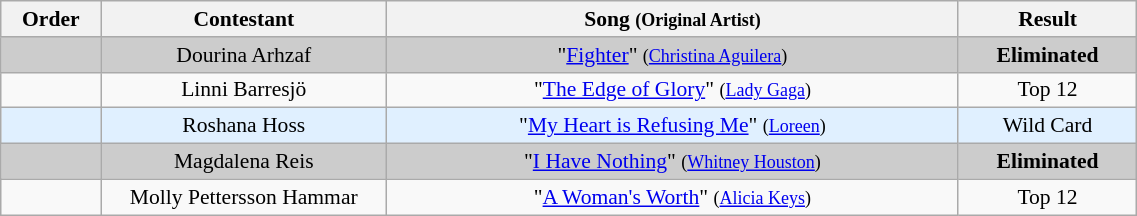<table class="wikitable" style="font-size:90%; width:60%; text-align: center;">
<tr>
<th style="width:05%;">Order</th>
<th style="width:16%;">Contestant</th>
<th style="width:32%;">Song <small>(Original Artist)</small></th>
<th style="width:10%;">Result</th>
</tr>
<tr style="background:#ccc;">
<td></td>
<td>Dourina Arhzaf</td>
<td>"<a href='#'>Fighter</a>" <small>(<a href='#'>Christina Aguilera</a>)</small></td>
<td><strong>Eliminated</strong></td>
</tr>
<tr>
<td></td>
<td>Linni Barresjö</td>
<td>"<a href='#'>The Edge of Glory</a>" <small>(<a href='#'>Lady Gaga</a>)</small></td>
<td>Top 12</td>
</tr>
<tr style="background:#e0f0ff;">
<td></td>
<td>Roshana Hoss</td>
<td>"<a href='#'>My Heart is Refusing Me</a>" <small>(<a href='#'>Loreen</a>)</small></td>
<td>Wild Card</td>
</tr>
<tr style="background:#ccc;">
<td></td>
<td>Magdalena Reis</td>
<td>"<a href='#'>I Have Nothing</a>" <small>(<a href='#'>Whitney Houston</a>)</small></td>
<td><strong>Eliminated</strong></td>
</tr>
<tr>
<td></td>
<td>Molly Pettersson Hammar</td>
<td>"<a href='#'>A Woman's Worth</a>" <small>(<a href='#'>Alicia Keys</a>)</small></td>
<td>Top 12</td>
</tr>
</table>
